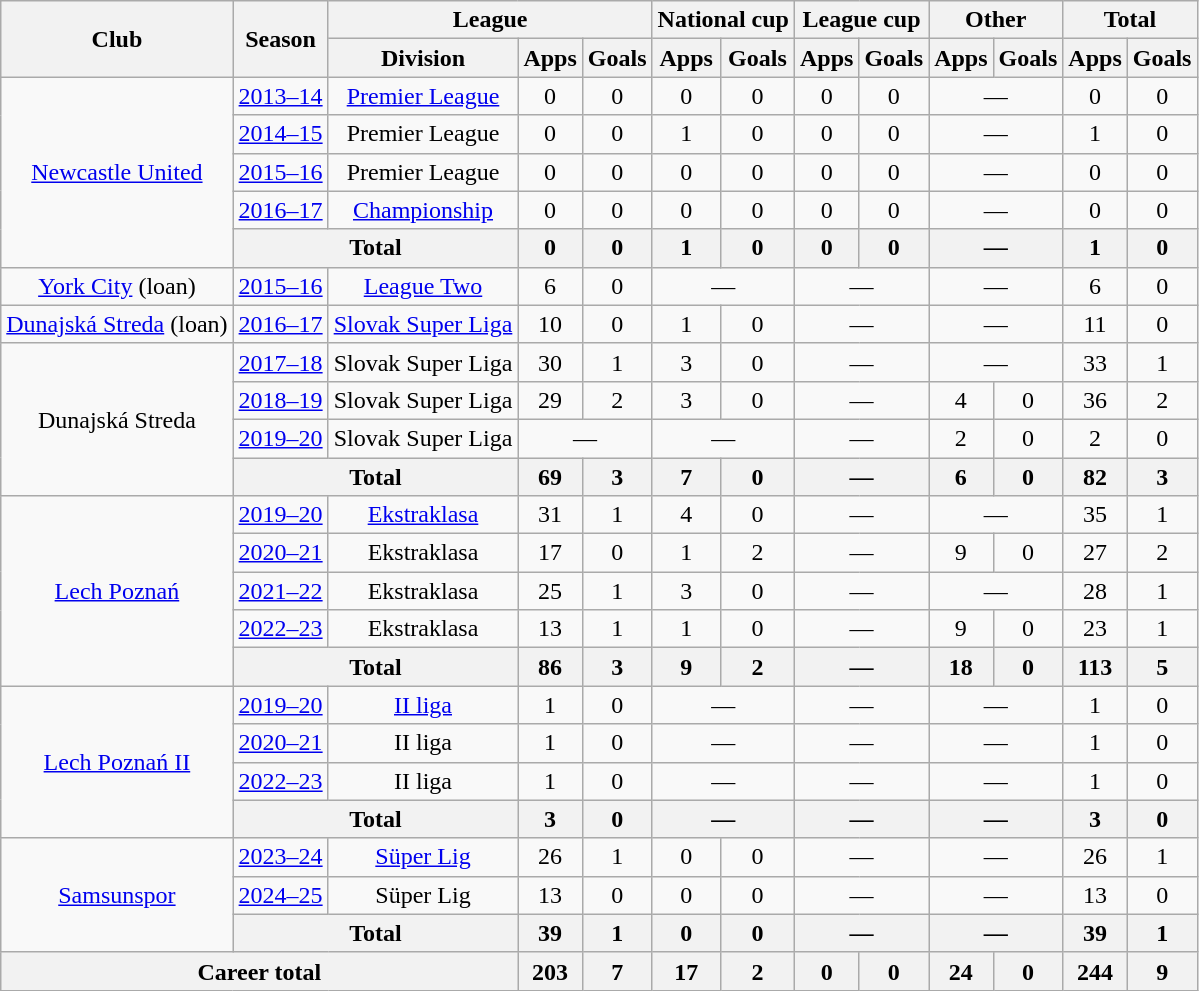<table class=wikitable style=text-align:center>
<tr>
<th rowspan=2>Club</th>
<th rowspan=2>Season</th>
<th colspan=3>League</th>
<th colspan=2>National cup</th>
<th colspan=2>League cup</th>
<th colspan=2>Other</th>
<th colspan=2>Total</th>
</tr>
<tr>
<th>Division</th>
<th>Apps</th>
<th>Goals</th>
<th>Apps</th>
<th>Goals</th>
<th>Apps</th>
<th>Goals</th>
<th>Apps</th>
<th>Goals</th>
<th>Apps</th>
<th>Goals</th>
</tr>
<tr>
<td rowspan=5><a href='#'>Newcastle United</a></td>
<td><a href='#'>2013–14</a></td>
<td><a href='#'>Premier League</a></td>
<td>0</td>
<td>0</td>
<td>0</td>
<td>0</td>
<td>0</td>
<td>0</td>
<td colspan=2>—</td>
<td>0</td>
<td>0</td>
</tr>
<tr>
<td><a href='#'>2014–15</a></td>
<td>Premier League</td>
<td>0</td>
<td>0</td>
<td>1</td>
<td>0</td>
<td>0</td>
<td>0</td>
<td colspan=2>—</td>
<td>1</td>
<td>0</td>
</tr>
<tr>
<td><a href='#'>2015–16</a></td>
<td>Premier League</td>
<td>0</td>
<td>0</td>
<td>0</td>
<td>0</td>
<td>0</td>
<td>0</td>
<td colspan=2>—</td>
<td>0</td>
<td>0</td>
</tr>
<tr>
<td><a href='#'>2016–17</a></td>
<td><a href='#'>Championship</a></td>
<td>0</td>
<td>0</td>
<td>0</td>
<td>0</td>
<td>0</td>
<td>0</td>
<td colspan=2>—</td>
<td>0</td>
<td>0</td>
</tr>
<tr>
<th colspan=2>Total</th>
<th>0</th>
<th>0</th>
<th>1</th>
<th>0</th>
<th>0</th>
<th>0</th>
<th colspan=2>—</th>
<th>1</th>
<th>0</th>
</tr>
<tr>
<td><a href='#'>York City</a> (loan)</td>
<td><a href='#'>2015–16</a></td>
<td><a href='#'>League Two</a></td>
<td>6</td>
<td>0</td>
<td colspan=2>—</td>
<td colspan=2>—</td>
<td colspan=2>—</td>
<td>6</td>
<td>0</td>
</tr>
<tr>
<td><a href='#'>Dunajská Streda</a> (loan)</td>
<td><a href='#'>2016–17</a></td>
<td><a href='#'>Slovak Super Liga</a></td>
<td>10</td>
<td>0</td>
<td>1</td>
<td>0</td>
<td colspan=2>—</td>
<td colspan=2>—</td>
<td>11</td>
<td>0</td>
</tr>
<tr>
<td rowspan=4>Dunajská Streda</td>
<td><a href='#'>2017–18</a></td>
<td>Slovak Super Liga</td>
<td>30</td>
<td>1</td>
<td>3</td>
<td>0</td>
<td colspan=2>—</td>
<td colspan=2>—</td>
<td>33</td>
<td>1</td>
</tr>
<tr>
<td><a href='#'>2018–19</a></td>
<td>Slovak Super Liga</td>
<td>29</td>
<td>2</td>
<td>3</td>
<td>0</td>
<td colspan=2>—</td>
<td>4</td>
<td>0</td>
<td>36</td>
<td>2</td>
</tr>
<tr>
<td><a href='#'>2019–20</a></td>
<td>Slovak Super Liga</td>
<td colspan=2>—</td>
<td colspan=2>—</td>
<td colspan=2>—</td>
<td>2</td>
<td>0</td>
<td>2</td>
<td>0</td>
</tr>
<tr>
<th colspan=2>Total</th>
<th>69</th>
<th>3</th>
<th>7</th>
<th>0</th>
<th colspan=2>—</th>
<th>6</th>
<th>0</th>
<th>82</th>
<th>3</th>
</tr>
<tr>
<td rowspan=5><a href='#'>Lech Poznań</a></td>
<td><a href='#'>2019–20</a></td>
<td><a href='#'>Ekstraklasa</a></td>
<td>31</td>
<td>1</td>
<td>4</td>
<td>0</td>
<td colspan=2>—</td>
<td colspan=2>—</td>
<td>35</td>
<td>1</td>
</tr>
<tr>
<td><a href='#'>2020–21</a></td>
<td>Ekstraklasa</td>
<td>17</td>
<td>0</td>
<td>1</td>
<td>2</td>
<td colspan=2>—</td>
<td>9</td>
<td>0</td>
<td>27</td>
<td>2</td>
</tr>
<tr>
<td><a href='#'>2021–22</a></td>
<td>Ekstraklasa</td>
<td>25</td>
<td>1</td>
<td>3</td>
<td>0</td>
<td colspan=2>—</td>
<td colspan=2>—</td>
<td>28</td>
<td>1</td>
</tr>
<tr>
<td><a href='#'>2022–23</a></td>
<td>Ekstraklasa</td>
<td>13</td>
<td>1</td>
<td>1</td>
<td>0</td>
<td colspan=2>—</td>
<td>9</td>
<td>0</td>
<td>23</td>
<td>1</td>
</tr>
<tr>
<th colspan=2>Total</th>
<th>86</th>
<th>3</th>
<th>9</th>
<th>2</th>
<th colspan=2>—</th>
<th>18</th>
<th>0</th>
<th>113</th>
<th>5</th>
</tr>
<tr>
<td rowspan=4><a href='#'>Lech Poznań II</a></td>
<td><a href='#'>2019–20</a></td>
<td><a href='#'>II liga</a></td>
<td>1</td>
<td>0</td>
<td colspan=2>—</td>
<td colspan=2>—</td>
<td colspan=2>—</td>
<td>1</td>
<td>0</td>
</tr>
<tr>
<td><a href='#'>2020–21</a></td>
<td>II liga</td>
<td>1</td>
<td>0</td>
<td colspan=2>—</td>
<td colspan=2>—</td>
<td colspan=2>—</td>
<td>1</td>
<td>0</td>
</tr>
<tr>
<td><a href='#'>2022–23</a></td>
<td>II liga</td>
<td>1</td>
<td>0</td>
<td colspan=2>—</td>
<td colspan=2>—</td>
<td colspan=2>—</td>
<td>1</td>
<td>0</td>
</tr>
<tr>
<th colspan=2>Total</th>
<th>3</th>
<th>0</th>
<th colspan=2>—</th>
<th colspan=2>—</th>
<th colspan=2>—</th>
<th>3</th>
<th>0</th>
</tr>
<tr>
<td rowspan=3><a href='#'>Samsunspor</a></td>
<td><a href='#'>2023–24</a></td>
<td><a href='#'>Süper Lig</a></td>
<td>26</td>
<td>1</td>
<td>0</td>
<td>0</td>
<td colspan=2>—</td>
<td colspan=2>—</td>
<td>26</td>
<td>1</td>
</tr>
<tr>
<td><a href='#'>2024–25</a></td>
<td>Süper Lig</td>
<td>13</td>
<td>0</td>
<td>0</td>
<td>0</td>
<td colspan=2>—</td>
<td colspan=2>—</td>
<td>13</td>
<td>0</td>
</tr>
<tr>
<th colspan=2>Total</th>
<th>39</th>
<th>1</th>
<th>0</th>
<th>0</th>
<th colspan=2>—</th>
<th colspan=2>—</th>
<th>39</th>
<th>1</th>
</tr>
<tr>
<th colspan=3>Career total</th>
<th>203</th>
<th>7</th>
<th>17</th>
<th>2</th>
<th>0</th>
<th>0</th>
<th>24</th>
<th>0</th>
<th>244</th>
<th>9</th>
</tr>
</table>
